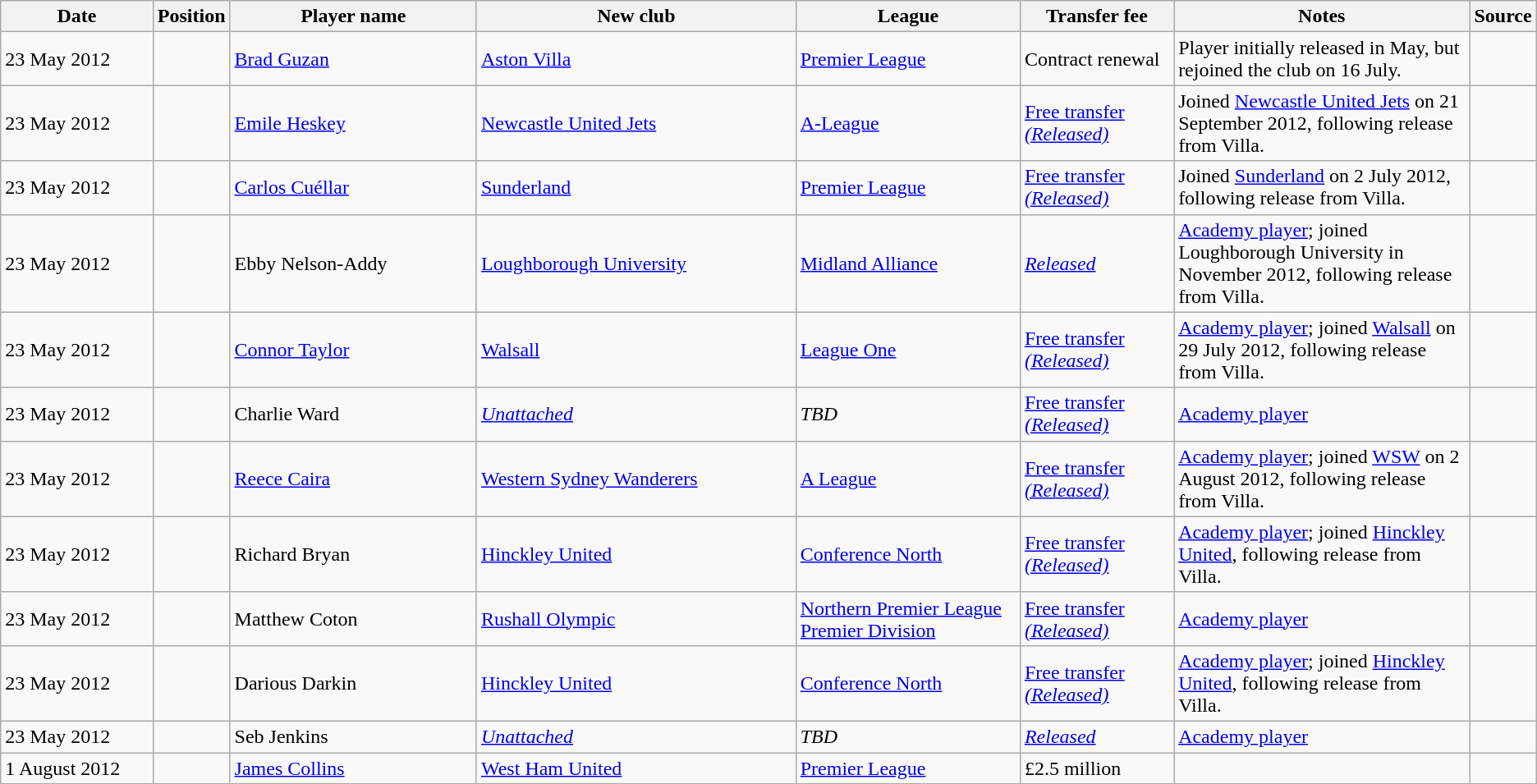<table class="wikitable">
<tr>
<th width=120>Date</th>
<th width=40>Position</th>
<th width=200>Player name</th>
<th width=260>New club</th>
<th width=180>League</th>
<th width=120>Transfer fee</th>
<th width=240>Notes</th>
<th width=20>Source</th>
</tr>
<tr>
<td>23 May 2012</td>
<td></td>
<td> <a href='#'>Brad Guzan</a></td>
<td> <a href='#'>Aston Villa</a></td>
<td> <a href='#'>Premier League</a></td>
<td>Contract renewal</td>
<td>Player initially released in May, but rejoined the club on 16 July.</td>
<td></td>
</tr>
<tr>
<td>23 May 2012</td>
<td></td>
<td> <a href='#'>Emile Heskey</a></td>
<td> <a href='#'>Newcastle United Jets</a></td>
<td> <a href='#'>A-League</a></td>
<td><a href='#'>Free transfer <em>(Released)</em></a></td>
<td>Joined <a href='#'>Newcastle United Jets</a> on 21 September 2012, following release from Villa.</td>
<td></td>
</tr>
<tr>
<td>23 May 2012</td>
<td></td>
<td> <a href='#'>Carlos Cuéllar</a></td>
<td> <a href='#'>Sunderland</a></td>
<td> <a href='#'>Premier League</a></td>
<td><a href='#'>Free transfer <em>(Released)</em></a></td>
<td>Joined <a href='#'>Sunderland</a> on 2 July 2012, following release from Villa.</td>
<td></td>
</tr>
<tr>
<td>23 May 2012</td>
<td></td>
<td> Ebby Nelson-Addy</td>
<td> <a href='#'>Loughborough University</a></td>
<td> <a href='#'>Midland Alliance</a></td>
<td><em><a href='#'>Released</a></em></td>
<td><a href='#'>Academy player</a>; joined Loughborough University in November 2012, following release from Villa.</td>
<td></td>
</tr>
<tr>
<td>23 May 2012</td>
<td></td>
<td> <a href='#'>Connor Taylor</a></td>
<td> <a href='#'>Walsall</a></td>
<td> <a href='#'>League One</a></td>
<td><a href='#'>Free transfer <em>(Released)</em></a></td>
<td><a href='#'>Academy player</a>; joined <a href='#'>Walsall</a> on 29 July 2012, following release from Villa.</td>
<td></td>
</tr>
<tr>
<td>23 May 2012</td>
<td></td>
<td> Charlie Ward</td>
<td><em><a href='#'>Unattached</a></em></td>
<td><em>TBD</em></td>
<td><a href='#'>Free transfer <em>(Released)</em></a></td>
<td><a href='#'>Academy player</a></td>
<td></td>
</tr>
<tr>
<td>23 May 2012</td>
<td></td>
<td> <a href='#'>Reece Caira</a></td>
<td> <a href='#'>Western Sydney Wanderers</a></td>
<td> <a href='#'>A League</a></td>
<td><a href='#'>Free transfer <em>(Released)</em></a></td>
<td><a href='#'>Academy player</a>; joined <a href='#'>WSW</a> on 2 August 2012, following release from Villa.</td>
<td></td>
</tr>
<tr>
<td>23 May 2012</td>
<td></td>
<td> Richard Bryan</td>
<td> <a href='#'>Hinckley United</a></td>
<td> <a href='#'>Conference North</a></td>
<td><a href='#'>Free transfer <em>(Released)</em></a></td>
<td><a href='#'>Academy player</a>; joined <a href='#'>Hinckley United</a>, following release from Villa.</td>
<td></td>
</tr>
<tr>
<td>23 May 2012</td>
<td></td>
<td> Matthew Coton</td>
<td> <a href='#'>Rushall Olympic</a></td>
<td> <a href='#'>Northern Premier League Premier Division</a></td>
<td><a href='#'>Free transfer <em>(Released)</em></a></td>
<td><a href='#'>Academy player</a></td>
<td></td>
</tr>
<tr>
<td>23 May 2012</td>
<td></td>
<td> Darious Darkin</td>
<td> <a href='#'>Hinckley United</a></td>
<td> <a href='#'>Conference North</a></td>
<td><a href='#'>Free transfer <em>(Released)</em></a></td>
<td><a href='#'>Academy player</a>; joined <a href='#'>Hinckley United</a>, following release from Villa.</td>
<td></td>
</tr>
<tr>
<td>23 May 2012</td>
<td></td>
<td> Seb Jenkins</td>
<td><em><a href='#'>Unattached</a></em></td>
<td><em>TBD</em></td>
<td><em><a href='#'>Released</a></em></td>
<td><a href='#'>Academy player</a></td>
<td></td>
</tr>
<tr>
<td>1 August 2012</td>
<td></td>
<td> <a href='#'>James Collins</a></td>
<td> <a href='#'>West Ham United</a></td>
<td> <a href='#'>Premier League</a></td>
<td>£2.5 million</td>
<td></td>
<td></td>
</tr>
</table>
